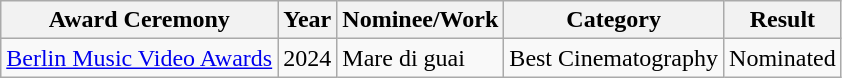<table class="wikitable">
<tr>
<th>Award Ceremony</th>
<th>Year</th>
<th>Nominee/Work</th>
<th>Category</th>
<th>Result</th>
</tr>
<tr>
<td><a href='#'>Berlin Music Video Awards</a></td>
<td>2024</td>
<td>Mare di guai</td>
<td>Best Cinematography</td>
<td>Nominated</td>
</tr>
</table>
